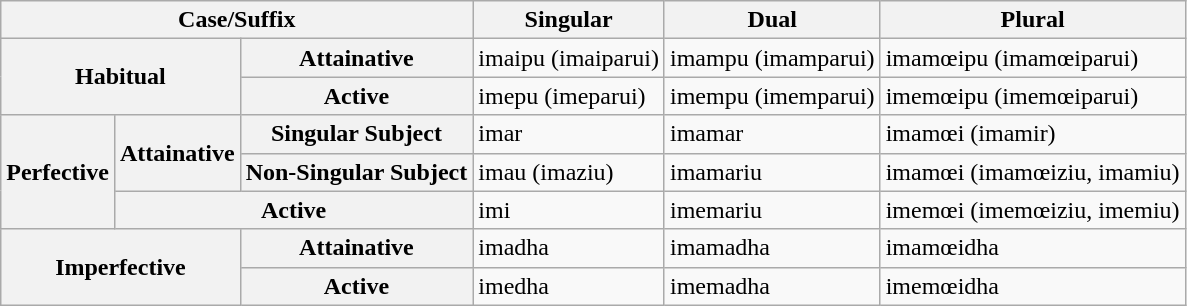<table class="wikitable">
<tr>
<th colspan="3">Case/Suffix</th>
<th>Singular</th>
<th>Dual</th>
<th>Plural</th>
</tr>
<tr>
<th rowspan="2" colspan="2">Habitual</th>
<th>Attainative</th>
<td>imaipu (imaiparui)</td>
<td>imampu (imamparui)</td>
<td>imamœipu (imamœiparui)</td>
</tr>
<tr>
<th>Active</th>
<td>imepu (imeparui)</td>
<td>imempu (imemparui)</td>
<td>imemœipu (imemœiparui)</td>
</tr>
<tr>
<th rowspan="3">Perfective</th>
<th rowspan="2">Attainative</th>
<th>Singular Subject</th>
<td>imar</td>
<td>imamar</td>
<td>imamœi (imamir)</td>
</tr>
<tr>
<th>Non-Singular Subject</th>
<td>imau (imaziu)</td>
<td>imamariu</td>
<td>imamœi (imamœiziu, imamiu)</td>
</tr>
<tr>
<th colspan="2">Active</th>
<td>imi</td>
<td>imemariu</td>
<td>imemœi (imemœiziu, imemiu)</td>
</tr>
<tr>
<th rowspan="2" colspan="2">Imperfective</th>
<th>Attainative</th>
<td>imadha</td>
<td>imamadha</td>
<td>imamœidha</td>
</tr>
<tr>
<th>Active</th>
<td>imedha</td>
<td>imemadha</td>
<td>imemœidha</td>
</tr>
</table>
